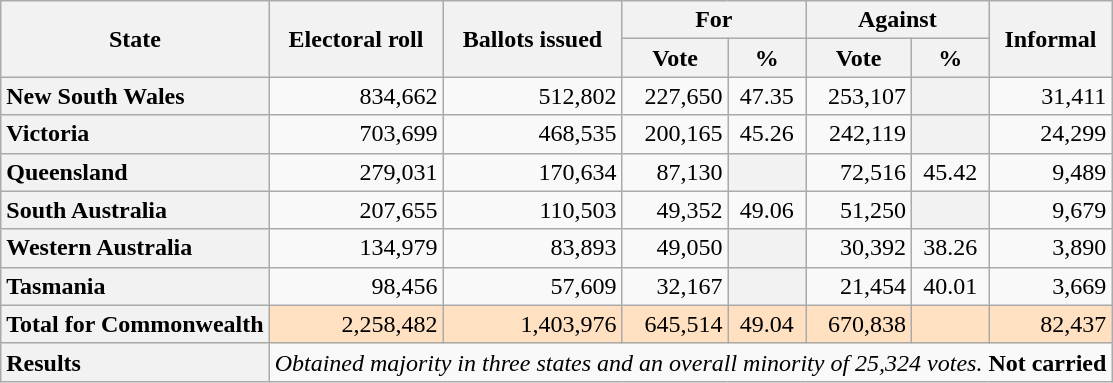<table class="wikitable">
<tr>
<th rowspan="2">State</th>
<th rowspan="2">Electoral roll</th>
<th rowspan="2">Ballots issued</th>
<th align=center colspan="2">For</th>
<th align=center colspan="2">Against</th>
<th align=center rowspan="2">Informal</th>
</tr>
<tr>
<th align=center>Vote</th>
<th align=center>%</th>
<th align=center>Vote</th>
<th align=center>%</th>
</tr>
<tr align="right">
<th style="text-align:left;">New South Wales</th>
<td>834,662</td>
<td>512,802</td>
<td align="right">227,650</td>
<td align="middle">47.35</td>
<td align="right">253,107</td>
<th></th>
<td align="right">31,411</td>
</tr>
<tr align="right">
<th style="text-align:left;">Victoria</th>
<td align="right">703,699</td>
<td align="right">468,535</td>
<td align="right">200,165</td>
<td align="middle">45.26</td>
<td align="right">242,119</td>
<th></th>
<td align="right">24,299</td>
</tr>
<tr align="right">
<th style="text-align:left;">Queensland</th>
<td align="right">279,031</td>
<td align="right">170,634</td>
<td align="right">87,130</td>
<th></th>
<td align="right">72,516</td>
<td align="middle">45.42</td>
<td align="right">9,489</td>
</tr>
<tr align="right">
<th style="text-align:left;">South Australia</th>
<td align="right">207,655</td>
<td align="right">110,503</td>
<td align="right">49,352</td>
<td align="middle">49.06</td>
<td align="right">51,250</td>
<th></th>
<td align="right">9,679</td>
</tr>
<tr align="right">
<th style="text-align:left;">Western Australia</th>
<td align="right">134,979</td>
<td align="right">83,893</td>
<td align="right">49,050</td>
<th></th>
<td align="right">30,392</td>
<td align="middle">38.26</td>
<td align="right">3,890</td>
</tr>
<tr align="right">
<th style="text-align:left;">Tasmania</th>
<td align="right">98,456</td>
<td align="right">57,609</td>
<td align="right">32,167</td>
<th></th>
<td align="right">21,454</td>
<td align="middle">40.01</td>
<td align="right">3,669</td>
</tr>
<tr bgcolor=#FFE0C0 align="right">
<th style="text-align:left;">Total for Commonwealth</th>
<td>2,258,482</td>
<td>1,403,976</td>
<td>645,514</td>
<td noWrap align="middle">49.04</td>
<td>670,838</td>
<td></td>
<td>82,437</td>
</tr>
<tr>
<th style="text-align:left;">Results</th>
<td colSpan="8"><em>Obtained majority in three states and an overall minority of 25,324 votes.</em> <strong>Not carried</strong></td>
</tr>
</table>
